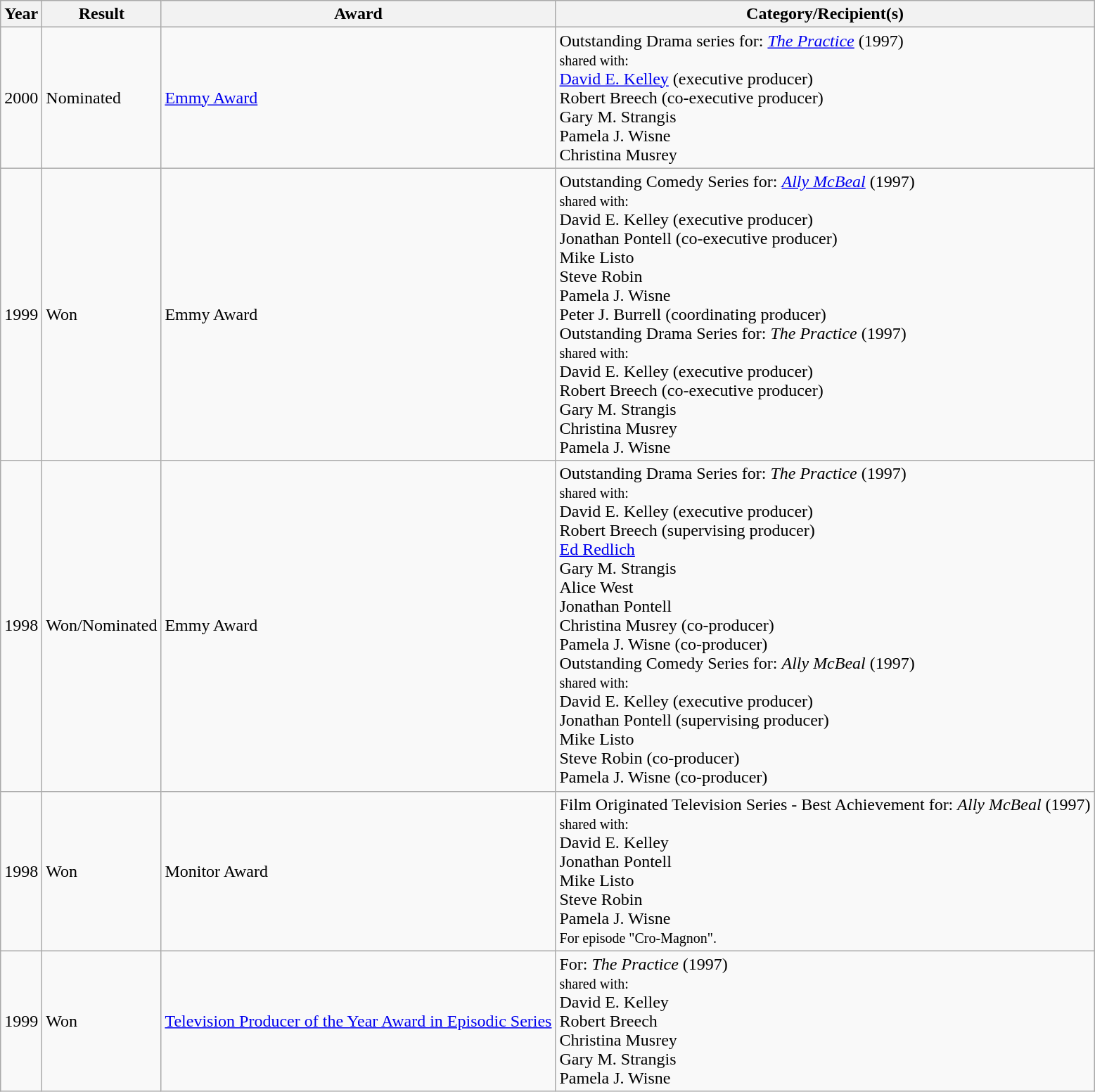<table class="wikitable">
<tr>
<th>Year</th>
<th>Result</th>
<th>Award</th>
<th>Category/Recipient(s)</th>
</tr>
<tr>
<td>2000</td>
<td>Nominated</td>
<td><a href='#'>Emmy Award</a></td>
<td>Outstanding Drama series for: <em><a href='#'>The Practice</a></em> (1997)<br> <small>shared with:</small><br> <a href='#'>David E. Kelley</a> (executive producer)<br> Robert Breech (co-executive producer)<br> Gary M. Strangis<br> Pamela J. Wisne<br> Christina Musrey</td>
</tr>
<tr>
<td>1999</td>
<td>Won</td>
<td>Emmy Award</td>
<td>Outstanding Comedy Series for: <em><a href='#'>Ally McBeal</a></em> (1997)<br> <small>shared with:</small><br> David E. Kelley (executive producer)<br> Jonathan Pontell (co-executive producer)<br> Mike Listo<br> Steve Robin<br> Pamela J. Wisne<br> Peter J. Burrell (coordinating producer)<br> Outstanding Drama Series for: <em>The Practice</em> (1997)<br> <small>shared with:</small><br> David E. Kelley (executive producer)<br> Robert Breech (co-executive producer)<br> Gary M. Strangis<br> Christina Musrey<br> Pamela J. Wisne</td>
</tr>
<tr>
<td>1998</td>
<td>Won/Nominated</td>
<td>Emmy Award</td>
<td>Outstanding Drama Series for: <em>The Practice</em> (1997)<br> <small>shared with:</small><br> David E. Kelley (executive producer)<br> Robert Breech (supervising producer)<br> <a href='#'>Ed Redlich</a><br> Gary M. Strangis<br> Alice West<br> Jonathan Pontell<br> Christina Musrey (co-producer)<br> Pamela J. Wisne (co-producer)<br> Outstanding Comedy Series for: <em>Ally McBeal</em> (1997)<br> <small>shared with:</small><br> David E. Kelley (executive producer)<br> Jonathan Pontell (supervising producer)<br> Mike Listo<br> Steve Robin (co-producer)<br> Pamela J. Wisne (co-producer)</td>
</tr>
<tr>
<td>1998</td>
<td>Won</td>
<td>Monitor Award</td>
<td>Film Originated Television Series - Best Achievement for: <em>Ally McBeal</em> (1997)<br> <small>shared with:</small><br> David E. Kelley<br> Jonathan Pontell<br> Mike Listo<br> Steve Robin<br> Pamela J. Wisne<br> <small>For episode "Cro-Magnon".</small></td>
</tr>
<tr>
<td>1999</td>
<td>Won</td>
<td><a href='#'>Television Producer of the Year Award in Episodic Series</a></td>
<td>For: <em>The Practice</em> (1997)<br> <small>shared with:</small><br> David E. Kelley<br> Robert Breech<br> Christina Musrey<br> Gary M. Strangis<br> Pamela J. Wisne</td>
</tr>
</table>
